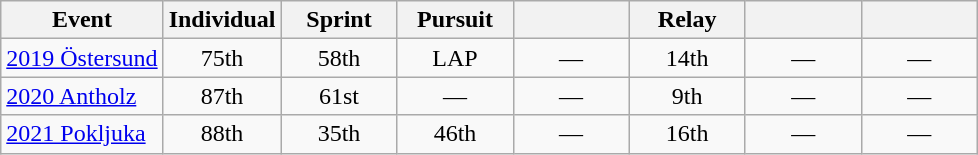<table class="wikitable" style="text-align: center;">
<tr ">
<th>Event</th>
<th style="width:70px;">Individual</th>
<th style="width:70px;">Sprint</th>
<th style="width:70px;">Pursuit</th>
<th style="width:70px;"></th>
<th style="width:70px;">Relay</th>
<th style="width:70px;"></th>
<th style="width:70px;"></th>
</tr>
<tr>
<td align=left> <a href='#'>2019 Östersund</a></td>
<td>75th</td>
<td>58th</td>
<td>LAP</td>
<td>—</td>
<td>14th</td>
<td>—</td>
<td>—</td>
</tr>
<tr>
<td align=left> <a href='#'>2020 Antholz</a></td>
<td>87th</td>
<td>61st</td>
<td>—</td>
<td>—</td>
<td>9th</td>
<td>—</td>
<td>—</td>
</tr>
<tr>
<td align=left> <a href='#'>2021 Pokljuka</a></td>
<td>88th</td>
<td>35th</td>
<td>46th</td>
<td>—</td>
<td>16th</td>
<td>—</td>
<td>—</td>
</tr>
</table>
